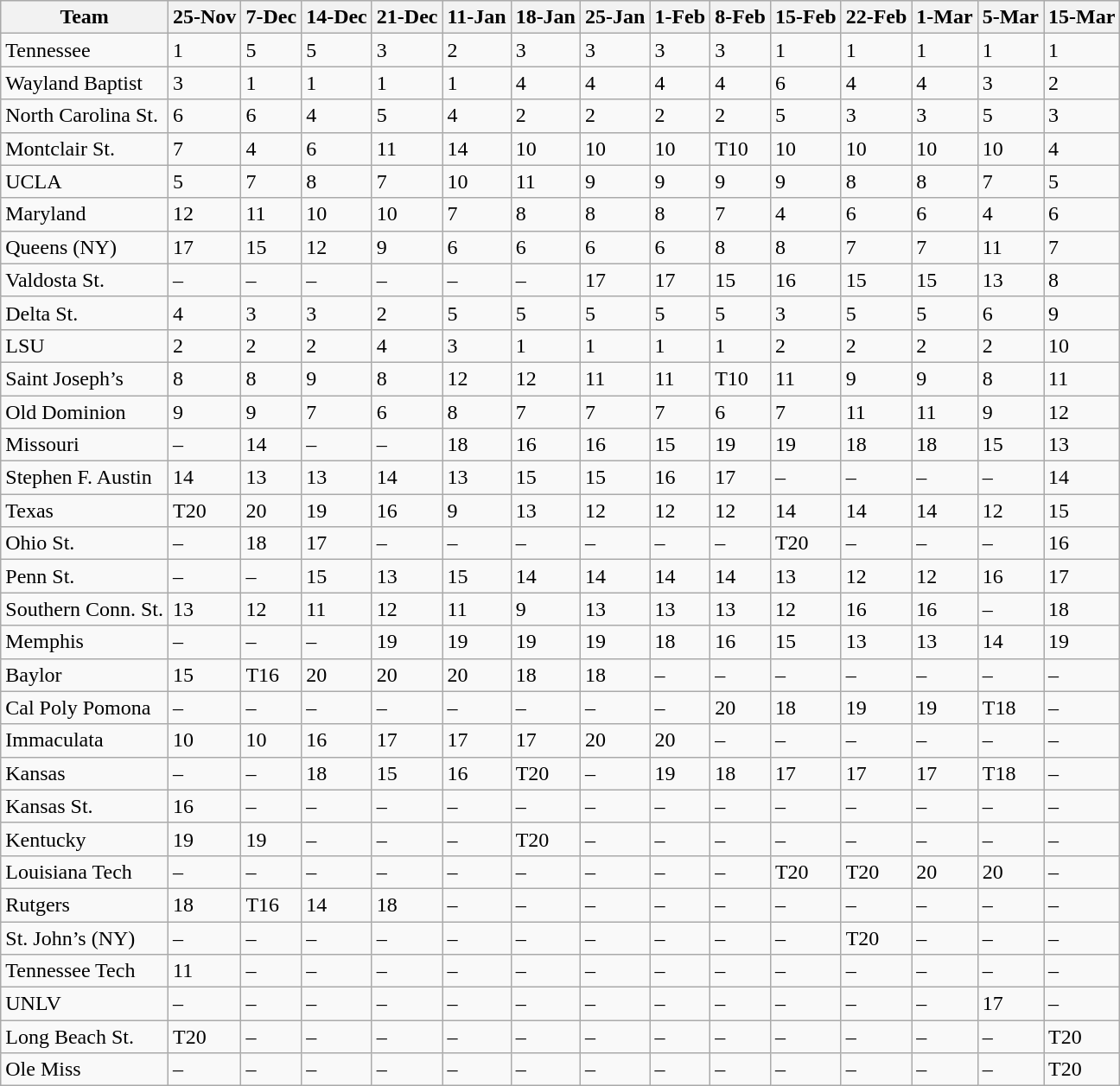<table class="wikitable sortable">
<tr>
<th>Team</th>
<th>25-Nov</th>
<th>7-Dec</th>
<th>14-Dec</th>
<th>21-Dec</th>
<th>11-Jan</th>
<th>18-Jan</th>
<th>25-Jan</th>
<th>1-Feb</th>
<th>8-Feb</th>
<th>15-Feb</th>
<th>22-Feb</th>
<th>1-Mar</th>
<th>5-Mar</th>
<th>15-Mar</th>
</tr>
<tr>
<td>Tennessee</td>
<td>1</td>
<td>5</td>
<td>5</td>
<td>3</td>
<td>2</td>
<td>3</td>
<td>3</td>
<td>3</td>
<td>3</td>
<td>1</td>
<td>1</td>
<td>1</td>
<td>1</td>
<td>1</td>
</tr>
<tr>
<td>Wayland Baptist</td>
<td>3</td>
<td>1</td>
<td>1</td>
<td>1</td>
<td>1</td>
<td>4</td>
<td>4</td>
<td>4</td>
<td>4</td>
<td>6</td>
<td>4</td>
<td>4</td>
<td>3</td>
<td>2</td>
</tr>
<tr>
<td>North Carolina St.</td>
<td>6</td>
<td>6</td>
<td>4</td>
<td>5</td>
<td>4</td>
<td>2</td>
<td>2</td>
<td>2</td>
<td>2</td>
<td>5</td>
<td>3</td>
<td>3</td>
<td>5</td>
<td>3</td>
</tr>
<tr>
<td>Montclair St.</td>
<td>7</td>
<td>4</td>
<td>6</td>
<td>11</td>
<td>14</td>
<td>10</td>
<td>10</td>
<td>10</td>
<td data-sort-value=10>T10</td>
<td>10</td>
<td>10</td>
<td>10</td>
<td>10</td>
<td>4</td>
</tr>
<tr>
<td>UCLA</td>
<td>5</td>
<td>7</td>
<td>8</td>
<td>7</td>
<td>10</td>
<td>11</td>
<td>9</td>
<td>9</td>
<td>9</td>
<td>9</td>
<td>8</td>
<td>8</td>
<td>7</td>
<td>5</td>
</tr>
<tr>
<td>Maryland</td>
<td>12</td>
<td>11</td>
<td>10</td>
<td>10</td>
<td>7</td>
<td>8</td>
<td>8</td>
<td>8</td>
<td>7</td>
<td>4</td>
<td>6</td>
<td>6</td>
<td>4</td>
<td>6</td>
</tr>
<tr>
<td>Queens (NY)</td>
<td>17</td>
<td>15</td>
<td>12</td>
<td>9</td>
<td>6</td>
<td>6</td>
<td>6</td>
<td>6</td>
<td>8</td>
<td>8</td>
<td>7</td>
<td>7</td>
<td>11</td>
<td>7</td>
</tr>
<tr>
<td>Valdosta St.</td>
<td data-sort-value=99>–</td>
<td data-sort-value=99>–</td>
<td data-sort-value=99>–</td>
<td data-sort-value=99>–</td>
<td data-sort-value=99>–</td>
<td data-sort-value=99>–</td>
<td>17</td>
<td>17</td>
<td>15</td>
<td>16</td>
<td>15</td>
<td>15</td>
<td>13</td>
<td>8</td>
</tr>
<tr>
<td>Delta St.</td>
<td>4</td>
<td>3</td>
<td>3</td>
<td>2</td>
<td>5</td>
<td>5</td>
<td>5</td>
<td>5</td>
<td>5</td>
<td>3</td>
<td>5</td>
<td>5</td>
<td>6</td>
<td>9</td>
</tr>
<tr>
<td>LSU</td>
<td>2</td>
<td>2</td>
<td>2</td>
<td>4</td>
<td>3</td>
<td>1</td>
<td>1</td>
<td>1</td>
<td>1</td>
<td>2</td>
<td>2</td>
<td>2</td>
<td>2</td>
<td>10</td>
</tr>
<tr>
<td>Saint Joseph’s</td>
<td>8</td>
<td>8</td>
<td>9</td>
<td>8</td>
<td>12</td>
<td>12</td>
<td>11</td>
<td>11</td>
<td data-sort-value=10>T10</td>
<td>11</td>
<td>9</td>
<td>9</td>
<td>8</td>
<td>11</td>
</tr>
<tr>
<td>Old Dominion</td>
<td>9</td>
<td>9</td>
<td>7</td>
<td>6</td>
<td>8</td>
<td>7</td>
<td>7</td>
<td>7</td>
<td>6</td>
<td>7</td>
<td>11</td>
<td>11</td>
<td>9</td>
<td>12</td>
</tr>
<tr>
<td>Missouri</td>
<td data-sort-value=99>–</td>
<td>14</td>
<td data-sort-value=99>–</td>
<td data-sort-value=99>–</td>
<td>18</td>
<td>16</td>
<td>16</td>
<td>15</td>
<td>19</td>
<td>19</td>
<td>18</td>
<td>18</td>
<td>15</td>
<td>13</td>
</tr>
<tr>
<td>Stephen F. Austin</td>
<td>14</td>
<td>13</td>
<td>13</td>
<td>14</td>
<td>13</td>
<td>15</td>
<td>15</td>
<td>16</td>
<td>17</td>
<td data-sort-value=99>–</td>
<td data-sort-value=99>–</td>
<td data-sort-value=99>–</td>
<td data-sort-value=99>–</td>
<td>14</td>
</tr>
<tr>
<td>Texas</td>
<td data-sort-value=20>T20</td>
<td>20</td>
<td>19</td>
<td>16</td>
<td>9</td>
<td>13</td>
<td>12</td>
<td>12</td>
<td>12</td>
<td>14</td>
<td>14</td>
<td>14</td>
<td>12</td>
<td>15</td>
</tr>
<tr>
<td>Ohio St.</td>
<td data-sort-value=99>–</td>
<td>18</td>
<td>17</td>
<td data-sort-value=99>–</td>
<td data-sort-value=99>–</td>
<td data-sort-value=99>–</td>
<td data-sort-value=99>–</td>
<td data-sort-value=99>–</td>
<td data-sort-value=99>–</td>
<td data-sort-value=20>T20</td>
<td data-sort-value=99>–</td>
<td data-sort-value=99>–</td>
<td data-sort-value=99>–</td>
<td>16</td>
</tr>
<tr>
<td>Penn St.</td>
<td data-sort-value=99>–</td>
<td data-sort-value=99>–</td>
<td>15</td>
<td>13</td>
<td>15</td>
<td>14</td>
<td>14</td>
<td>14</td>
<td>14</td>
<td>13</td>
<td>12</td>
<td>12</td>
<td>16</td>
<td>17</td>
</tr>
<tr>
<td>Southern Conn. St.</td>
<td>13</td>
<td>12</td>
<td>11</td>
<td>12</td>
<td>11</td>
<td>9</td>
<td>13</td>
<td>13</td>
<td>13</td>
<td>12</td>
<td>16</td>
<td>16</td>
<td data-sort-value=99>–</td>
<td>18</td>
</tr>
<tr>
<td>Memphis</td>
<td data-sort-value=99>–</td>
<td data-sort-value=99>–</td>
<td data-sort-value=99>–</td>
<td>19</td>
<td>19</td>
<td>19</td>
<td>19</td>
<td>18</td>
<td>16</td>
<td>15</td>
<td>13</td>
<td>13</td>
<td>14</td>
<td>19</td>
</tr>
<tr>
<td>Baylor</td>
<td>15</td>
<td data-sort-value=16>T16</td>
<td>20</td>
<td>20</td>
<td>20</td>
<td>18</td>
<td>18</td>
<td data-sort-value=99>–</td>
<td data-sort-value=99>–</td>
<td data-sort-value=99>–</td>
<td data-sort-value=99>–</td>
<td data-sort-value=99>–</td>
<td data-sort-value=99>–</td>
<td data-sort-value=99>–</td>
</tr>
<tr>
<td>Cal Poly Pomona</td>
<td data-sort-value=99>–</td>
<td data-sort-value=99>–</td>
<td data-sort-value=99>–</td>
<td data-sort-value=99>–</td>
<td data-sort-value=99>–</td>
<td data-sort-value=99>–</td>
<td data-sort-value=99>–</td>
<td data-sort-value=99>–</td>
<td>20</td>
<td>18</td>
<td>19</td>
<td>19</td>
<td data-sort-value=18>T18</td>
<td data-sort-value=99>–</td>
</tr>
<tr>
<td>Immaculata</td>
<td>10</td>
<td>10</td>
<td>16</td>
<td>17</td>
<td>17</td>
<td>17</td>
<td>20</td>
<td>20</td>
<td data-sort-value=99>–</td>
<td data-sort-value=99>–</td>
<td data-sort-value=99>–</td>
<td data-sort-value=99>–</td>
<td data-sort-value=99>–</td>
<td data-sort-value=99>–</td>
</tr>
<tr>
<td>Kansas</td>
<td data-sort-value=99>–</td>
<td data-sort-value=99>–</td>
<td>18</td>
<td>15</td>
<td>16</td>
<td data-sort-value=20>T20</td>
<td data-sort-value=99>–</td>
<td>19</td>
<td>18</td>
<td>17</td>
<td>17</td>
<td>17</td>
<td data-sort-value=18>T18</td>
<td data-sort-value=99>–</td>
</tr>
<tr>
<td>Kansas St.</td>
<td>16</td>
<td data-sort-value=99>–</td>
<td data-sort-value=99>–</td>
<td data-sort-value=99>–</td>
<td data-sort-value=99>–</td>
<td data-sort-value=99>–</td>
<td data-sort-value=99>–</td>
<td data-sort-value=99>–</td>
<td data-sort-value=99>–</td>
<td data-sort-value=99>–</td>
<td data-sort-value=99>–</td>
<td data-sort-value=99>–</td>
<td data-sort-value=99>–</td>
<td data-sort-value=99>–</td>
</tr>
<tr>
<td>Kentucky</td>
<td>19</td>
<td>19</td>
<td data-sort-value=99>–</td>
<td data-sort-value=99>–</td>
<td data-sort-value=99>–</td>
<td data-sort-value=20>T20</td>
<td data-sort-value=99>–</td>
<td data-sort-value=99>–</td>
<td data-sort-value=99>–</td>
<td data-sort-value=99>–</td>
<td data-sort-value=99>–</td>
<td data-sort-value=99>–</td>
<td data-sort-value=99>–</td>
<td data-sort-value=99>–</td>
</tr>
<tr>
<td>Louisiana Tech</td>
<td data-sort-value=99>–</td>
<td data-sort-value=99>–</td>
<td data-sort-value=99>–</td>
<td data-sort-value=99>–</td>
<td data-sort-value=99>–</td>
<td data-sort-value=99>–</td>
<td data-sort-value=99>–</td>
<td data-sort-value=99>–</td>
<td data-sort-value=99>–</td>
<td data-sort-value=20>T20</td>
<td data-sort-value=20>T20</td>
<td>20</td>
<td>20</td>
<td data-sort-value=99>–</td>
</tr>
<tr>
<td>Rutgers</td>
<td>18</td>
<td data-sort-value=16>T16</td>
<td>14</td>
<td>18</td>
<td data-sort-value=99>–</td>
<td data-sort-value=99>–</td>
<td data-sort-value=99>–</td>
<td data-sort-value=99>–</td>
<td data-sort-value=99>–</td>
<td data-sort-value=99>–</td>
<td data-sort-value=99>–</td>
<td data-sort-value=99>–</td>
<td data-sort-value=99>–</td>
<td data-sort-value=99>–</td>
</tr>
<tr>
<td>St. John’s (NY)</td>
<td data-sort-value=99>–</td>
<td data-sort-value=99>–</td>
<td data-sort-value=99>–</td>
<td data-sort-value=99>–</td>
<td data-sort-value=99>–</td>
<td data-sort-value=99>–</td>
<td data-sort-value=99>–</td>
<td data-sort-value=99>–</td>
<td data-sort-value=99>–</td>
<td data-sort-value=99>–</td>
<td data-sort-value=20>T20</td>
<td data-sort-value=99>–</td>
<td data-sort-value=99>–</td>
<td data-sort-value=99>–</td>
</tr>
<tr>
<td>Tennessee Tech</td>
<td>11</td>
<td data-sort-value=99>–</td>
<td data-sort-value=99>–</td>
<td data-sort-value=99>–</td>
<td data-sort-value=99>–</td>
<td data-sort-value=99>–</td>
<td data-sort-value=99>–</td>
<td data-sort-value=99>–</td>
<td data-sort-value=99>–</td>
<td data-sort-value=99>–</td>
<td data-sort-value=99>–</td>
<td data-sort-value=99>–</td>
<td data-sort-value=99>–</td>
<td data-sort-value=99>–</td>
</tr>
<tr>
<td>UNLV</td>
<td data-sort-value=99>–</td>
<td data-sort-value=99>–</td>
<td data-sort-value=99>–</td>
<td data-sort-value=99>–</td>
<td data-sort-value=99>–</td>
<td data-sort-value=99>–</td>
<td data-sort-value=99>–</td>
<td data-sort-value=99>–</td>
<td data-sort-value=99>–</td>
<td data-sort-value=99>–</td>
<td data-sort-value=99>–</td>
<td data-sort-value=99>–</td>
<td>17</td>
<td data-sort-value=99>–</td>
</tr>
<tr>
<td>Long Beach St.</td>
<td data-sort-value=20>T20</td>
<td data-sort-value=99>–</td>
<td data-sort-value=99>–</td>
<td data-sort-value=99>–</td>
<td data-sort-value=99>–</td>
<td data-sort-value=99>–</td>
<td data-sort-value=99>–</td>
<td data-sort-value=99>–</td>
<td data-sort-value=99>–</td>
<td data-sort-value=99>–</td>
<td data-sort-value=99>–</td>
<td data-sort-value=99>–</td>
<td data-sort-value=99>–</td>
<td data-sort-value=20>T20</td>
</tr>
<tr>
<td>Ole Miss</td>
<td data-sort-value=99>–</td>
<td data-sort-value=99>–</td>
<td data-sort-value=99>–</td>
<td data-sort-value=99>–</td>
<td data-sort-value=99>–</td>
<td data-sort-value=99>–</td>
<td data-sort-value=99>–</td>
<td data-sort-value=99>–</td>
<td data-sort-value=99>–</td>
<td data-sort-value=99>–</td>
<td data-sort-value=99>–</td>
<td data-sort-value=99>–</td>
<td data-sort-value=99>–</td>
<td data-sort-value=20>T20</td>
</tr>
</table>
